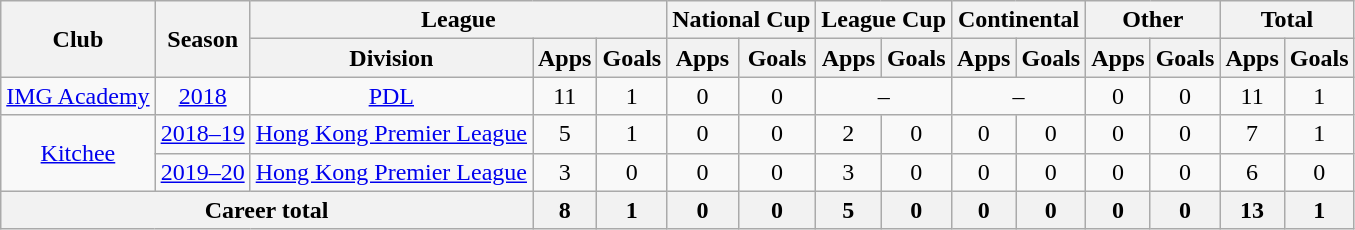<table class="wikitable" style="text-align: center">
<tr>
<th rowspan="2">Club</th>
<th rowspan="2">Season</th>
<th colspan="3">League</th>
<th colspan="2">National Cup</th>
<th colspan="2">League Cup</th>
<th colspan="2">Continental</th>
<th colspan="2">Other</th>
<th colspan="2">Total</th>
</tr>
<tr>
<th>Division</th>
<th>Apps</th>
<th>Goals</th>
<th>Apps</th>
<th>Goals</th>
<th>Apps</th>
<th>Goals</th>
<th>Apps</th>
<th>Goals</th>
<th>Apps</th>
<th>Goals</th>
<th>Apps</th>
<th>Goals</th>
</tr>
<tr>
<td><a href='#'>IMG Academy</a></td>
<td><a href='#'>2018</a></td>
<td><a href='#'>PDL</a></td>
<td>11</td>
<td>1</td>
<td>0</td>
<td>0</td>
<td colspan="2">–</td>
<td colspan="2">–</td>
<td>0</td>
<td>0</td>
<td>11</td>
<td>1</td>
</tr>
<tr>
<td rowspan="2"><a href='#'>Kitchee</a></td>
<td><a href='#'>2018–19</a></td>
<td><a href='#'>Hong Kong Premier League</a></td>
<td>5</td>
<td>1</td>
<td>0</td>
<td>0</td>
<td>2</td>
<td>0</td>
<td>0</td>
<td>0</td>
<td>0</td>
<td>0</td>
<td>7</td>
<td>1</td>
</tr>
<tr>
<td><a href='#'>2019–20</a></td>
<td><a href='#'>Hong Kong Premier League</a></td>
<td>3</td>
<td>0</td>
<td>0</td>
<td>0</td>
<td>3</td>
<td>0</td>
<td>0</td>
<td>0</td>
<td>0</td>
<td>0</td>
<td>6</td>
<td>0</td>
</tr>
<tr>
<th colspan="3">Career total</th>
<th>8</th>
<th>1</th>
<th>0</th>
<th>0</th>
<th>5</th>
<th>0</th>
<th>0</th>
<th>0</th>
<th>0</th>
<th>0</th>
<th>13</th>
<th>1</th>
</tr>
</table>
